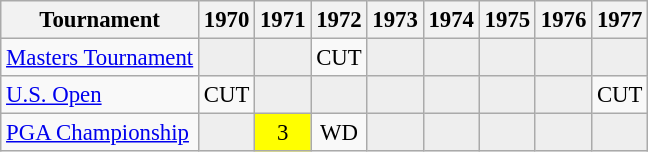<table class="wikitable" style="font-size:95%;text-align:center;">
<tr>
<th>Tournament</th>
<th>1970</th>
<th>1971</th>
<th>1972</th>
<th>1973</th>
<th>1974</th>
<th>1975</th>
<th>1976</th>
<th>1977</th>
</tr>
<tr>
<td align=left><a href='#'>Masters Tournament</a></td>
<td style="background:#eeeeee;"></td>
<td style="background:#eeeeee;"></td>
<td>CUT</td>
<td style="background:#eeeeee;"></td>
<td style="background:#eeeeee;"></td>
<td style="background:#eeeeee;"></td>
<td style="background:#eeeeee;"></td>
<td style="background:#eeeeee;"></td>
</tr>
<tr>
<td align=left><a href='#'>U.S. Open</a></td>
<td>CUT</td>
<td style="background:#eeeeee;"></td>
<td style="background:#eeeeee;"></td>
<td style="background:#eeeeee;"></td>
<td style="background:#eeeeee;"></td>
<td style="background:#eeeeee;"></td>
<td style="background:#eeeeee;"></td>
<td>CUT</td>
</tr>
<tr>
<td align=left><a href='#'>PGA Championship</a></td>
<td style="background:#eeeeee;"></td>
<td style="background:yellow;">3</td>
<td>WD</td>
<td style="background:#eeeeee;"></td>
<td style="background:#eeeeee;"></td>
<td style="background:#eeeeee;"></td>
<td style="background:#eeeeee;"></td>
<td style="background:#eeeeee;"></td>
</tr>
</table>
